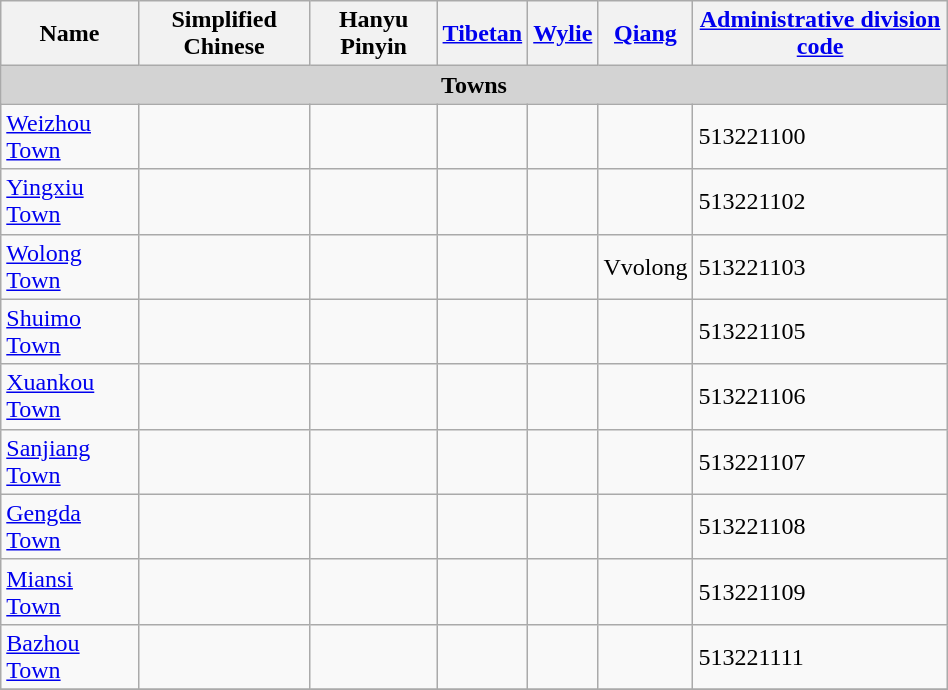<table class="wikitable" align="center" style="width:50%; border="1">
<tr>
<th>Name</th>
<th>Simplified Chinese</th>
<th>Hanyu Pinyin</th>
<th><a href='#'>Tibetan</a></th>
<th><a href='#'>Wylie</a></th>
<th><a href='#'>Qiang</a></th>
<th><a href='#'>Administrative division code</a></th>
</tr>
<tr>
<td colspan="8"  style="text-align:center; background:#d3d3d3;"><strong>Towns</strong></td>
</tr>
<tr --------->
<td><a href='#'>Weizhou Town</a></td>
<td></td>
<td></td>
<td></td>
<td></td>
<td></td>
<td>513221100</td>
</tr>
<tr>
<td><a href='#'>Yingxiu Town</a></td>
<td></td>
<td></td>
<td></td>
<td></td>
<td></td>
<td>513221102</td>
</tr>
<tr>
<td><a href='#'>Wolong Town</a></td>
<td></td>
<td></td>
<td></td>
<td></td>
<td>Vvolong</td>
<td>513221103</td>
</tr>
<tr>
<td><a href='#'>Shuimo Town</a></td>
<td></td>
<td></td>
<td></td>
<td></td>
<td></td>
<td>513221105</td>
</tr>
<tr>
<td><a href='#'>Xuankou Town</a></td>
<td></td>
<td></td>
<td></td>
<td></td>
<td></td>
<td>513221106</td>
</tr>
<tr>
<td><a href='#'>Sanjiang Town</a></td>
<td></td>
<td></td>
<td></td>
<td></td>
<td></td>
<td>513221107</td>
</tr>
<tr>
<td><a href='#'>Gengda Town</a></td>
<td></td>
<td></td>
<td></td>
<td></td>
<td></td>
<td>513221108</td>
</tr>
<tr>
<td><a href='#'>Miansi Town</a></td>
<td></td>
<td></td>
<td></td>
<td></td>
<td></td>
<td>513221109</td>
</tr>
<tr>
<td><a href='#'>Bazhou Town</a></td>
<td></td>
<td></td>
<td></td>
<td></td>
<td></td>
<td>513221111</td>
</tr>
<tr>
</tr>
</table>
